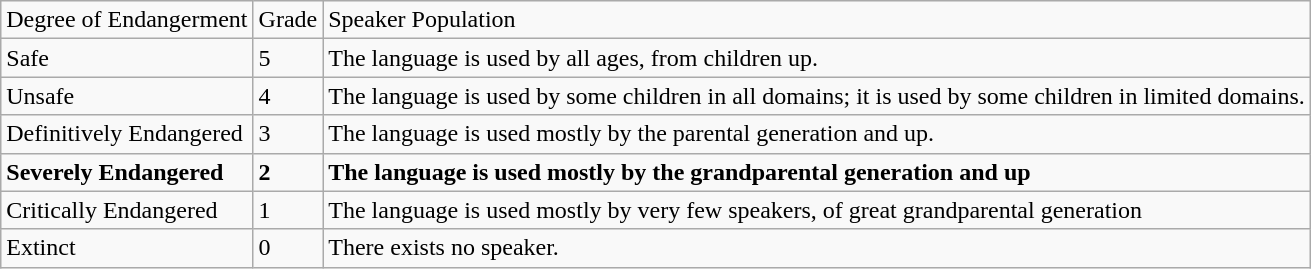<table class="wikitable">
<tr>
<td>Degree of Endangerment</td>
<td>Grade</td>
<td>Speaker Population</td>
</tr>
<tr>
<td>Safe</td>
<td>5</td>
<td>The language is used by all ages,  from children up.</td>
</tr>
<tr>
<td>Unsafe</td>
<td>4</td>
<td>The language is used by some  children in all domains; it is used by some children in limited domains.</td>
</tr>
<tr>
<td>Definitively Endangered</td>
<td>3</td>
<td>The language is used mostly by the  parental generation and up.</td>
</tr>
<tr>
<td><strong>Severely Endangered</strong></td>
<td><strong>2</strong></td>
<td><strong>The language is used mostly by the grandparental generation and up</strong></td>
</tr>
<tr>
<td>Critically Endangered</td>
<td>1</td>
<td>The language is used mostly by very  few speakers, of great grandparental generation</td>
</tr>
<tr>
<td>Extinct</td>
<td>0</td>
<td>There exists no speaker.</td>
</tr>
</table>
